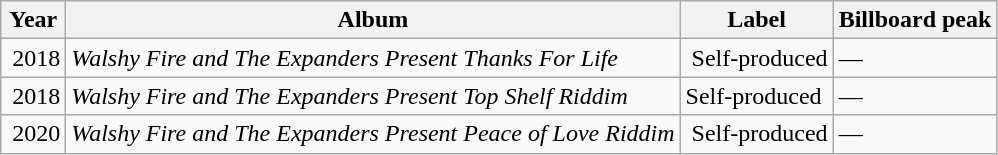<table class="wikitable">
<tr>
<th>Year</th>
<th>Album</th>
<th>Label</th>
<th>Billboard peak</th>
</tr>
<tr>
<td> 2018</td>
<td><em>Walshy Fire and The Expanders Present Thanks For Life</em></td>
<td> Self-produced</td>
<td>—</td>
</tr>
<tr>
<td> 2018</td>
<td><em>Walshy Fire and The Expanders Present Top Shelf Riddim</em> </td>
<td>Self-produced</td>
<td>—</td>
</tr>
<tr>
<td> 2020</td>
<td><em>Walshy Fire and The Expanders Present Peace of Love Riddim</em></td>
<td> Self-produced</td>
<td>—</td>
</tr>
</table>
